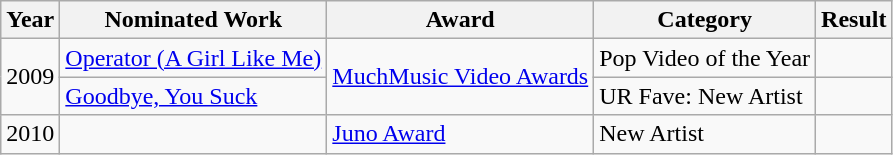<table class="wikitable">
<tr>
<th>Year</th>
<th>Nominated Work</th>
<th>Award</th>
<th>Category</th>
<th>Result</th>
</tr>
<tr>
<td rowspan=2>2009</td>
<td><a href='#'>Operator (A Girl Like Me)</a></td>
<td rowspan="2"><a href='#'>MuchMusic Video Awards</a></td>
<td>Pop Video of the Year</td>
<td></td>
</tr>
<tr>
<td><a href='#'>Goodbye, You Suck</a></td>
<td>UR Fave: New Artist</td>
<td></td>
</tr>
<tr>
<td>2010</td>
<td></td>
<td><a href='#'>Juno Award</a></td>
<td>New Artist</td>
<td></td>
</tr>
</table>
